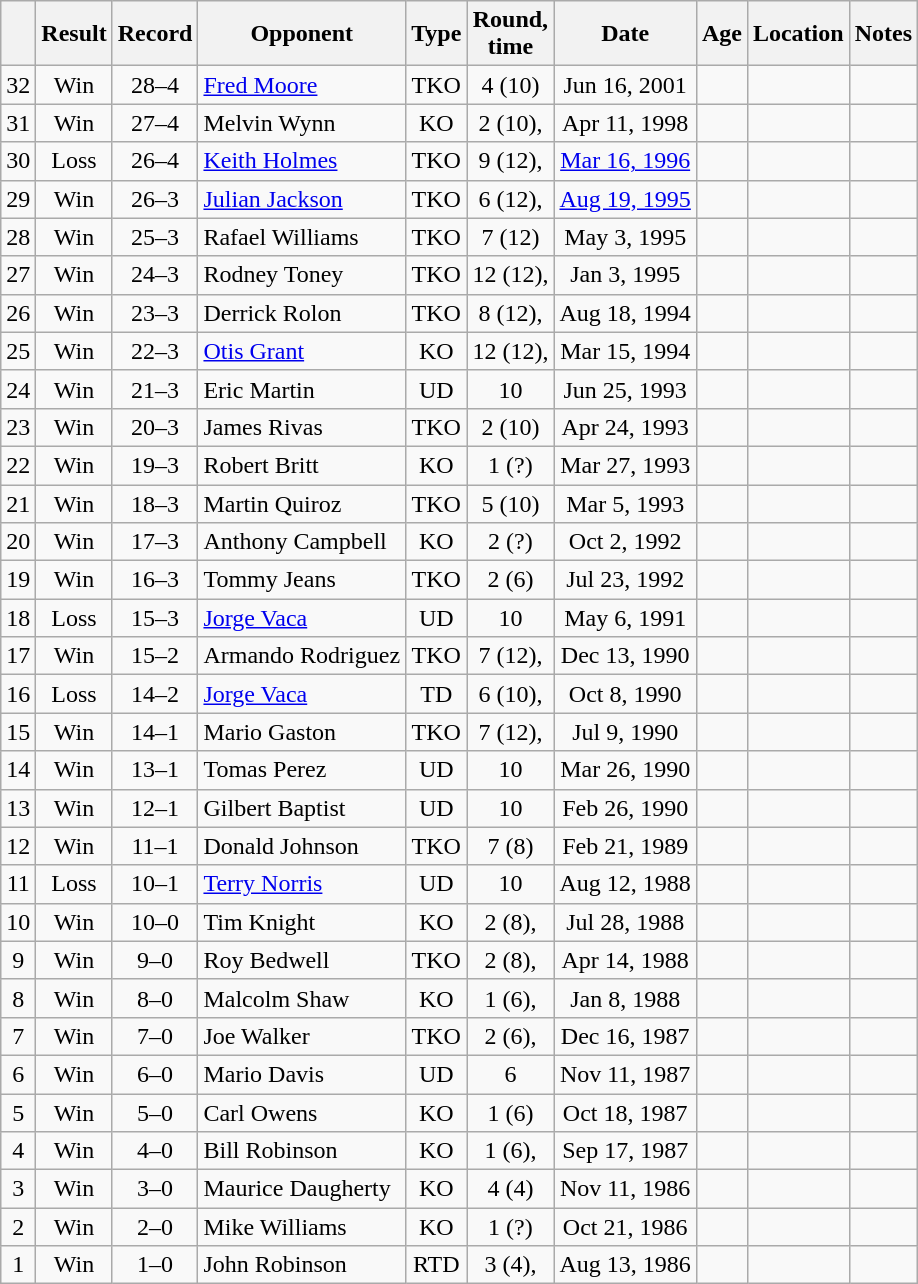<table class="wikitable" style="text-align:center">
<tr>
<th></th>
<th>Result</th>
<th>Record</th>
<th>Opponent</th>
<th>Type</th>
<th>Round,<br>time</th>
<th>Date</th>
<th>Age</th>
<th>Location</th>
<th>Notes</th>
</tr>
<tr>
<td>32</td>
<td>Win</td>
<td>28–4</td>
<td align=left><a href='#'>Fred Moore</a></td>
<td>TKO</td>
<td>4 (10)</td>
<td>Jun 16, 2001</td>
<td align=left></td>
<td align=left></td>
<td align=left></td>
</tr>
<tr>
<td>31</td>
<td>Win</td>
<td>27–4</td>
<td align=left>Melvin Wynn</td>
<td>KO</td>
<td>2 (10), </td>
<td>Apr 11, 1998</td>
<td align=left></td>
<td align=left></td>
<td align=left></td>
</tr>
<tr>
<td>30</td>
<td>Loss</td>
<td>26–4</td>
<td align=left><a href='#'>Keith Holmes</a></td>
<td>TKO</td>
<td>9 (12), </td>
<td><a href='#'>Mar 16, 1996</a></td>
<td align=left></td>
<td align=left></td>
<td align=left></td>
</tr>
<tr>
<td>29</td>
<td>Win</td>
<td>26–3</td>
<td align=left><a href='#'>Julian Jackson</a></td>
<td>TKO</td>
<td>6 (12), </td>
<td><a href='#'>Aug 19, 1995</a></td>
<td align=left></td>
<td align=left></td>
<td align=left></td>
</tr>
<tr>
<td>28</td>
<td>Win</td>
<td>25–3</td>
<td align=left>Rafael Williams</td>
<td>TKO</td>
<td>7 (12)</td>
<td>May 3, 1995</td>
<td align=left></td>
<td align=left></td>
<td align=left></td>
</tr>
<tr>
<td>27</td>
<td>Win</td>
<td>24–3</td>
<td align=left>Rodney Toney</td>
<td>TKO</td>
<td>12 (12), </td>
<td>Jan 3, 1995</td>
<td align=left></td>
<td align=left></td>
<td align=left></td>
</tr>
<tr>
<td>26</td>
<td>Win</td>
<td>23–3</td>
<td align=left>Derrick Rolon</td>
<td>TKO</td>
<td>8 (12), </td>
<td>Aug 18, 1994</td>
<td align=left></td>
<td align=left></td>
<td align=left></td>
</tr>
<tr>
<td>25</td>
<td>Win</td>
<td>22–3</td>
<td align=left><a href='#'>Otis Grant</a></td>
<td>KO</td>
<td>12 (12), </td>
<td>Mar 15, 1994</td>
<td align=left></td>
<td align=left></td>
<td align=left></td>
</tr>
<tr>
<td>24</td>
<td>Win</td>
<td>21–3</td>
<td align=left>Eric Martin</td>
<td>UD</td>
<td>10</td>
<td>Jun 25, 1993</td>
<td align=left></td>
<td align=left></td>
<td align=left></td>
</tr>
<tr>
<td>23</td>
<td>Win</td>
<td>20–3</td>
<td align=left>James Rivas</td>
<td>TKO</td>
<td>2 (10)</td>
<td>Apr 24, 1993</td>
<td align=left></td>
<td align=left></td>
<td align=left></td>
</tr>
<tr>
<td>22</td>
<td>Win</td>
<td>19–3</td>
<td align=left>Robert Britt</td>
<td>KO</td>
<td>1 (?)</td>
<td>Mar 27, 1993</td>
<td align=left></td>
<td align=left></td>
<td align=left></td>
</tr>
<tr>
<td>21</td>
<td>Win</td>
<td>18–3</td>
<td align=left>Martin Quiroz</td>
<td>TKO</td>
<td>5 (10)</td>
<td>Mar 5, 1993</td>
<td align=left></td>
<td align=left></td>
<td align=left></td>
</tr>
<tr>
<td>20</td>
<td>Win</td>
<td>17–3</td>
<td align=left>Anthony Campbell</td>
<td>KO</td>
<td>2 (?)</td>
<td>Oct 2, 1992</td>
<td align=left></td>
<td align=left></td>
<td align=left></td>
</tr>
<tr>
<td>19</td>
<td>Win</td>
<td>16–3</td>
<td align=left>Tommy Jeans</td>
<td>TKO</td>
<td>2 (6)</td>
<td>Jul 23, 1992</td>
<td align=left></td>
<td align=left></td>
<td align=left></td>
</tr>
<tr>
<td>18</td>
<td>Loss</td>
<td>15–3</td>
<td align=left><a href='#'>Jorge Vaca</a></td>
<td>UD</td>
<td>10</td>
<td>May 6, 1991</td>
<td align=left></td>
<td align=left></td>
<td align=left></td>
</tr>
<tr>
<td>17</td>
<td>Win</td>
<td>15–2</td>
<td align=left>Armando Rodriguez</td>
<td>TKO</td>
<td>7 (12), </td>
<td>Dec 13, 1990</td>
<td align=left></td>
<td align=left></td>
<td align=left></td>
</tr>
<tr>
<td>16</td>
<td>Loss</td>
<td>14–2</td>
<td align=left><a href='#'>Jorge Vaca</a></td>
<td>TD</td>
<td>6 (10), </td>
<td>Oct 8, 1990</td>
<td align=left></td>
<td align=left></td>
<td align=left></td>
</tr>
<tr>
<td>15</td>
<td>Win</td>
<td>14–1</td>
<td align=left>Mario Gaston</td>
<td>TKO</td>
<td>7 (12), </td>
<td>Jul 9, 1990</td>
<td align=left></td>
<td align=left></td>
<td align=left></td>
</tr>
<tr>
<td>14</td>
<td>Win</td>
<td>13–1</td>
<td align=left>Tomas Perez</td>
<td>UD</td>
<td>10</td>
<td>Mar 26, 1990</td>
<td align=left></td>
<td align=left></td>
<td align=left></td>
</tr>
<tr>
<td>13</td>
<td>Win</td>
<td>12–1</td>
<td align=left>Gilbert Baptist</td>
<td>UD</td>
<td>10</td>
<td>Feb 26, 1990</td>
<td align=left></td>
<td align=left></td>
<td align=left></td>
</tr>
<tr>
<td>12</td>
<td>Win</td>
<td>11–1</td>
<td align=left>Donald Johnson</td>
<td>TKO</td>
<td>7 (8)</td>
<td>Feb 21, 1989</td>
<td align=left></td>
<td align=left></td>
<td align=left></td>
</tr>
<tr>
<td>11</td>
<td>Loss</td>
<td>10–1</td>
<td align=left><a href='#'>Terry Norris</a></td>
<td>UD</td>
<td>10</td>
<td>Aug 12, 1988</td>
<td align=left></td>
<td align=left></td>
<td align=left></td>
</tr>
<tr>
<td>10</td>
<td>Win</td>
<td>10–0</td>
<td align=left>Tim Knight</td>
<td>KO</td>
<td>2 (8), </td>
<td>Jul 28, 1988</td>
<td align=left></td>
<td align=left></td>
<td align=left></td>
</tr>
<tr>
<td>9</td>
<td>Win</td>
<td>9–0</td>
<td align=left>Roy Bedwell</td>
<td>TKO</td>
<td>2 (8), </td>
<td>Apr 14, 1988</td>
<td align=left></td>
<td align=left></td>
<td align=left></td>
</tr>
<tr>
<td>8</td>
<td>Win</td>
<td>8–0</td>
<td align=left>Malcolm Shaw</td>
<td>KO</td>
<td>1 (6), </td>
<td>Jan 8, 1988</td>
<td align=left></td>
<td align=left></td>
<td align=left></td>
</tr>
<tr>
<td>7</td>
<td>Win</td>
<td>7–0</td>
<td align=left>Joe Walker</td>
<td>TKO</td>
<td>2 (6), </td>
<td>Dec 16, 1987</td>
<td align=left></td>
<td align=left></td>
<td align=left></td>
</tr>
<tr>
<td>6</td>
<td>Win</td>
<td>6–0</td>
<td align=left>Mario Davis</td>
<td>UD</td>
<td>6</td>
<td>Nov 11, 1987</td>
<td align=left></td>
<td align=left></td>
<td align=left></td>
</tr>
<tr>
<td>5</td>
<td>Win</td>
<td>5–0</td>
<td align=left>Carl Owens</td>
<td>KO</td>
<td>1 (6)</td>
<td>Oct 18, 1987</td>
<td align=left></td>
<td align=left></td>
<td align=left></td>
</tr>
<tr>
<td>4</td>
<td>Win</td>
<td>4–0</td>
<td align=left>Bill Robinson</td>
<td>KO</td>
<td>1 (6), </td>
<td>Sep 17, 1987</td>
<td align=left></td>
<td align=left></td>
<td align=left></td>
</tr>
<tr>
<td>3</td>
<td>Win</td>
<td>3–0</td>
<td align=left>Maurice Daugherty</td>
<td>KO</td>
<td>4 (4)</td>
<td>Nov 11, 1986</td>
<td align=left></td>
<td align=left></td>
<td align=left></td>
</tr>
<tr>
<td>2</td>
<td>Win</td>
<td>2–0</td>
<td align=left>Mike Williams</td>
<td>KO</td>
<td>1 (?)</td>
<td>Oct 21, 1986</td>
<td align=left></td>
<td align=left></td>
<td align=left></td>
</tr>
<tr>
<td>1</td>
<td>Win</td>
<td>1–0</td>
<td align=left>John Robinson</td>
<td>RTD</td>
<td>3 (4), </td>
<td>Aug 13, 1986</td>
<td align=left></td>
<td align=left></td>
<td align=left></td>
</tr>
</table>
